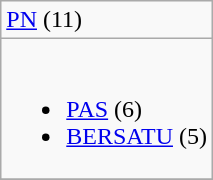<table class="wikitable">
<tr>
<td> <a href='#'>PN</a> (11)</td>
</tr>
<tr>
<td><br><ul><li> <a href='#'>PAS</a> (6)</li><li> <a href='#'>BERSATU</a> (5)</li></ul></td>
</tr>
<tr>
</tr>
</table>
